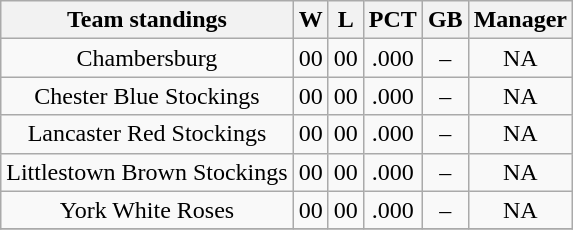<table class="wikitable">
<tr>
<th>Team standings</th>
<th>W</th>
<th>L</th>
<th>PCT</th>
<th>GB</th>
<th>Manager</th>
</tr>
<tr align=center>
<td>Chambersburg</td>
<td>00</td>
<td>00</td>
<td>.000</td>
<td>–</td>
<td>NA</td>
</tr>
<tr align=center>
<td>Chester Blue Stockings</td>
<td>00</td>
<td>00</td>
<td>.000</td>
<td>–</td>
<td>NA</td>
</tr>
<tr align=center>
<td>Lancaster Red Stockings</td>
<td>00</td>
<td>00</td>
<td>.000</td>
<td>–</td>
<td>NA</td>
</tr>
<tr align=center>
<td>Littlestown Brown Stockings</td>
<td>00</td>
<td>00</td>
<td>.000</td>
<td>–</td>
<td>NA</td>
</tr>
<tr align=center>
<td>York White Roses</td>
<td>00</td>
<td>00</td>
<td>.000</td>
<td>–</td>
<td>NA </td>
</tr>
<tr>
</tr>
</table>
